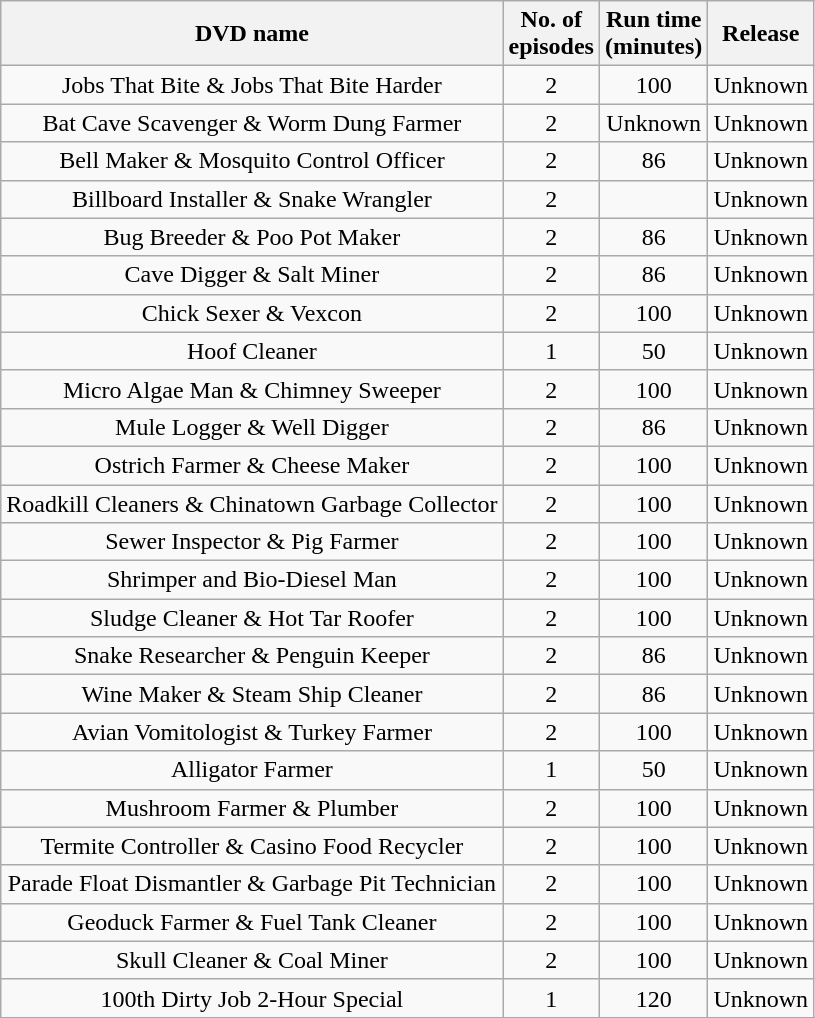<table class="wikitable" style="text-align:center;">
<tr>
<th>DVD name</th>
<th>No. of<br>episodes</th>
<th>Run time<br>(minutes)</th>
<th>Release</th>
</tr>
<tr>
<td>Jobs That Bite & Jobs That Bite Harder</td>
<td>2</td>
<td>100</td>
<td>Unknown</td>
</tr>
<tr>
<td>Bat Cave Scavenger & Worm Dung Farmer</td>
<td>2</td>
<td>Unknown</td>
<td>Unknown</td>
</tr>
<tr>
<td>Bell Maker & Mosquito Control Officer</td>
<td>2</td>
<td>86</td>
<td>Unknown</td>
</tr>
<tr>
<td>Billboard Installer & Snake Wrangler</td>
<td>2</td>
<td></td>
<td>Unknown</td>
</tr>
<tr>
<td>Bug Breeder & Poo Pot Maker</td>
<td>2</td>
<td>86</td>
<td>Unknown</td>
</tr>
<tr>
<td>Cave Digger & Salt Miner</td>
<td>2</td>
<td>86</td>
<td>Unknown</td>
</tr>
<tr>
<td>Chick Sexer & Vexcon</td>
<td>2</td>
<td>100</td>
<td>Unknown</td>
</tr>
<tr>
<td>Hoof Cleaner</td>
<td>1</td>
<td>50</td>
<td>Unknown</td>
</tr>
<tr>
<td>Micro Algae Man & Chimney Sweeper</td>
<td>2</td>
<td>100</td>
<td>Unknown</td>
</tr>
<tr>
<td>Mule Logger & Well Digger</td>
<td>2</td>
<td>86</td>
<td>Unknown</td>
</tr>
<tr>
<td>Ostrich Farmer & Cheese Maker</td>
<td>2</td>
<td>100</td>
<td>Unknown</td>
</tr>
<tr>
<td>Roadkill Cleaners & Chinatown Garbage Collector</td>
<td>2</td>
<td>100</td>
<td>Unknown</td>
</tr>
<tr>
<td>Sewer Inspector & Pig Farmer</td>
<td>2</td>
<td>100</td>
<td>Unknown</td>
</tr>
<tr>
<td>Shrimper and Bio-Diesel Man</td>
<td>2</td>
<td>100</td>
<td>Unknown</td>
</tr>
<tr>
<td>Sludge Cleaner & Hot Tar Roofer</td>
<td>2</td>
<td>100</td>
<td>Unknown</td>
</tr>
<tr>
<td>Snake Researcher & Penguin Keeper</td>
<td>2</td>
<td>86</td>
<td>Unknown</td>
</tr>
<tr>
<td>Wine Maker & Steam Ship Cleaner</td>
<td>2</td>
<td>86</td>
<td>Unknown</td>
</tr>
<tr>
<td>Avian Vomitologist & Turkey Farmer</td>
<td>2</td>
<td>100</td>
<td>Unknown</td>
</tr>
<tr>
<td>Alligator Farmer</td>
<td>1</td>
<td>50</td>
<td>Unknown</td>
</tr>
<tr>
<td>Mushroom Farmer & Plumber</td>
<td>2</td>
<td>100</td>
<td>Unknown</td>
</tr>
<tr>
<td>Termite Controller & Casino Food Recycler</td>
<td>2</td>
<td>100</td>
<td>Unknown</td>
</tr>
<tr>
<td>Parade Float Dismantler & Garbage Pit Technician</td>
<td>2</td>
<td>100</td>
<td>Unknown</td>
</tr>
<tr>
<td>Geoduck Farmer & Fuel Tank Cleaner</td>
<td>2</td>
<td>100</td>
<td>Unknown</td>
</tr>
<tr>
<td>Skull Cleaner & Coal Miner</td>
<td>2</td>
<td>100</td>
<td>Unknown</td>
</tr>
<tr>
<td>100th Dirty Job 2-Hour Special</td>
<td>1</td>
<td>120</td>
<td>Unknown</td>
</tr>
<tr>
</tr>
</table>
